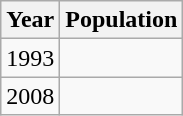<table class="wikitable">
<tr>
<th>Year</th>
<th>Population</th>
</tr>
<tr>
<td>1993</td>
<td></td>
</tr>
<tr>
<td>2008</td>
<td></td>
</tr>
</table>
